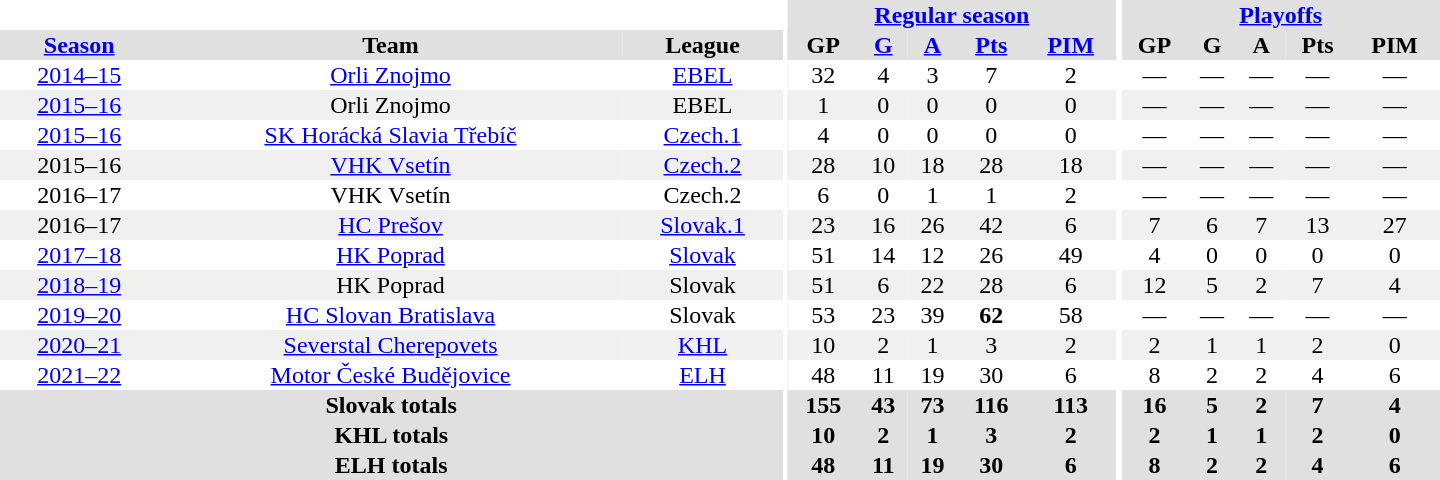<table border="0" cellpadding="1" cellspacing="0" style="text-align:center; width:60em">
<tr bgcolor="#e0e0e0">
<th colspan="3" bgcolor="#ffffff"></th>
<th rowspan="107" bgcolor="#ffffff"></th>
<th colspan="5"><a href='#'>Regular season</a></th>
<th rowspan="107" bgcolor="#ffffff"></th>
<th colspan="5"><a href='#'>Playoffs</a></th>
</tr>
<tr bgcolor="#e0e0e0">
<th><a href='#'>Season</a></th>
<th>Team</th>
<th>League</th>
<th>GP</th>
<th><a href='#'>G</a></th>
<th><a href='#'>A</a></th>
<th><a href='#'>Pts</a></th>
<th><a href='#'>PIM</a></th>
<th>GP</th>
<th>G</th>
<th>A</th>
<th>Pts</th>
<th>PIM</th>
</tr>
<tr>
<td><a href='#'>2014–15</a></td>
<td><a href='#'>Orli Znojmo</a></td>
<td><a href='#'>EBEL</a></td>
<td>32</td>
<td>4</td>
<td>3</td>
<td>7</td>
<td>2</td>
<td>—</td>
<td>—</td>
<td>—</td>
<td>—</td>
<td>—</td>
</tr>
<tr bgcolor="#f0f0f0">
<td><a href='#'>2015–16</a></td>
<td>Orli Znojmo</td>
<td>EBEL</td>
<td>1</td>
<td>0</td>
<td>0</td>
<td>0</td>
<td>0</td>
<td>—</td>
<td>—</td>
<td>—</td>
<td>—</td>
<td>—</td>
</tr>
<tr>
<td><a href='#'>2015–16</a></td>
<td><a href='#'>SK Horácká Slavia Třebíč</a></td>
<td><a href='#'>Czech.1</a></td>
<td>4</td>
<td>0</td>
<td>0</td>
<td>0</td>
<td>0</td>
<td>—</td>
<td>—</td>
<td>—</td>
<td>—</td>
<td>—</td>
</tr>
<tr bgcolor="#f0f0f0">
<td 2015–16 2. národní hokejová liga season>2015–16</td>
<td><a href='#'>VHK Vsetín</a></td>
<td><a href='#'>Czech.2</a></td>
<td>28</td>
<td>10</td>
<td>18</td>
<td>28</td>
<td>18</td>
<td>—</td>
<td>—</td>
<td>—</td>
<td>—</td>
<td>—</td>
</tr>
<tr>
<td 2016–17 2. národní hokejová liga season>2016–17</td>
<td>VHK Vsetín</td>
<td>Czech.2</td>
<td>6</td>
<td>0</td>
<td>1</td>
<td>1</td>
<td>2</td>
<td>—</td>
<td>—</td>
<td>—</td>
<td>—</td>
<td>—</td>
</tr>
<tr bgcolor="#f0f0f0">
<td 2016–17 Slovak 1. Liga season>2016–17</td>
<td><a href='#'>HC Prešov</a></td>
<td><a href='#'>Slovak.1</a></td>
<td>23</td>
<td>16</td>
<td>26</td>
<td>42</td>
<td>6</td>
<td>7</td>
<td>6</td>
<td>7</td>
<td>13</td>
<td>27</td>
</tr>
<tr>
<td><a href='#'>2017–18</a></td>
<td><a href='#'>HK Poprad</a></td>
<td><a href='#'>Slovak</a></td>
<td>51</td>
<td>14</td>
<td>12</td>
<td>26</td>
<td>49</td>
<td>4</td>
<td>0</td>
<td>0</td>
<td>0</td>
<td>0</td>
</tr>
<tr bgcolor="#f0f0f0">
<td><a href='#'>2018–19</a></td>
<td>HK Poprad</td>
<td>Slovak</td>
<td>51</td>
<td>6</td>
<td>22</td>
<td>28</td>
<td>6</td>
<td>12</td>
<td>5</td>
<td>2</td>
<td>7</td>
<td>4</td>
</tr>
<tr>
<td><a href='#'>2019–20</a></td>
<td><a href='#'>HC Slovan Bratislava</a></td>
<td>Slovak</td>
<td>53</td>
<td>23</td>
<td>39</td>
<td><strong>62</strong></td>
<td>58</td>
<td>—</td>
<td>—</td>
<td>—</td>
<td>—</td>
<td>—</td>
</tr>
<tr bgcolor="#f0f0f0">
<td><a href='#'>2020–21</a></td>
<td><a href='#'>Severstal Cherepovets</a></td>
<td><a href='#'>KHL</a></td>
<td>10</td>
<td>2</td>
<td>1</td>
<td>3</td>
<td>2</td>
<td>2</td>
<td>1</td>
<td>1</td>
<td>2</td>
<td>0</td>
</tr>
<tr>
<td><a href='#'>2021–22</a></td>
<td><a href='#'>Motor České Budějovice</a></td>
<td><a href='#'>ELH</a></td>
<td>48</td>
<td>11</td>
<td>19</td>
<td>30</td>
<td>6</td>
<td>8</td>
<td>2</td>
<td>2</td>
<td>4</td>
<td>6</td>
</tr>
<tr bgcolor="#e0e0e0">
<th colspan="3">Slovak totals</th>
<th>155</th>
<th>43</th>
<th>73</th>
<th>116</th>
<th>113</th>
<th>16</th>
<th>5</th>
<th>2</th>
<th>7</th>
<th>4</th>
</tr>
<tr bgcolor="#e0e0e0">
<th colspan="3">KHL totals</th>
<th>10</th>
<th>2</th>
<th>1</th>
<th>3</th>
<th>2</th>
<th>2</th>
<th>1</th>
<th>1</th>
<th>2</th>
<th>0</th>
</tr>
<tr bgcolor="#e0e0e0">
<th colspan="3">ELH totals</th>
<th>48</th>
<th>11</th>
<th>19</th>
<th>30</th>
<th>6</th>
<th>8</th>
<th>2</th>
<th>2</th>
<th>4</th>
<th>6</th>
</tr>
</table>
